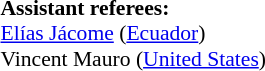<table width=50% style="font-size: 90%">
<tr>
<td><br><strong>Assistant referees:</strong>
<br><a href='#'>Elías Jácome</a> (<a href='#'>Ecuador</a>)
<br>Vincent Mauro (<a href='#'>United States</a>)</td>
</tr>
</table>
